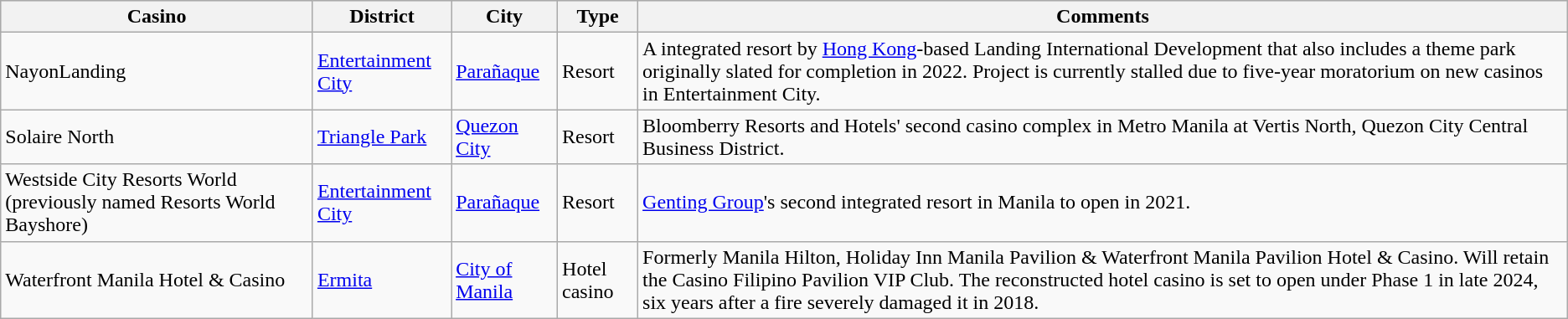<table class="wikitable sortable" style="border-collapse:collapse">
<tr bgcolor=lightgrey>
<th>Casino</th>
<th>District</th>
<th>City</th>
<th>Type</th>
<th>Comments<br></noinclude></th>
</tr>
<tr>
<td>NayonLanding</td>
<td><a href='#'>Entertainment City</a></td>
<td><a href='#'>Parañaque</a></td>
<td>Resort</td>
<td>A  integrated resort by <a href='#'>Hong Kong</a>-based Landing International Development that also includes a theme park originally slated for completion in 2022. Project is currently stalled due to five-year moratorium on new casinos in Entertainment City.</td>
</tr>
<tr>
<td>Solaire North</td>
<td><a href='#'>Triangle Park</a></td>
<td><a href='#'>Quezon City</a></td>
<td>Resort</td>
<td>Bloomberry Resorts and Hotels' second casino complex in Metro Manila at Vertis North, Quezon City Central Business District.</td>
</tr>
<tr>
<td>Westside City Resorts World (previously named Resorts World Bayshore)</td>
<td><a href='#'>Entertainment City</a></td>
<td><a href='#'>Parañaque</a></td>
<td>Resort</td>
<td><a href='#'>Genting Group</a>'s second integrated resort in Manila to open in 2021.</td>
</tr>
<tr>
<td>Waterfront Manila Hotel & Casino</td>
<td><a href='#'>Ermita</a></td>
<td><a href='#'>City of Manila</a></td>
<td>Hotel casino</td>
<td>Formerly Manila Hilton, Holiday Inn Manila Pavilion & Waterfront Manila Pavilion Hotel & Casino. Will retain the Casino Filipino Pavilion VIP Club. The reconstructed hotel casino is set to open under Phase 1 in late 2024, six years after a fire severely damaged it in 2018.</td>
</tr>
</table>
